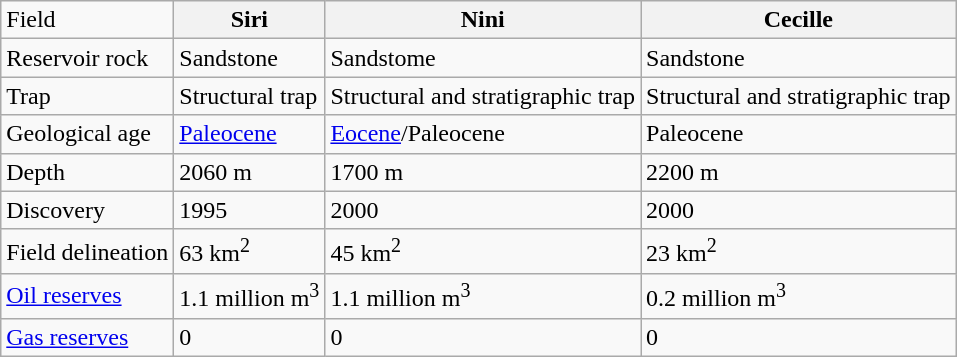<table class="wikitable">
<tr>
<td>Field</td>
<th>Siri</th>
<th>Nini</th>
<th>Cecille</th>
</tr>
<tr>
<td>Reservoir rock</td>
<td>Sandstone</td>
<td>Sandstome</td>
<td>Sandstone</td>
</tr>
<tr>
<td>Trap</td>
<td>Structural trap</td>
<td>Structural and stratigraphic  trap</td>
<td>Structural and stratigraphic  trap</td>
</tr>
<tr>
<td>Geological age</td>
<td><a href='#'>Paleocene</a></td>
<td><a href='#'>Eocene</a>/Paleocene              </td>
<td>Paleocene</td>
</tr>
<tr>
<td>Depth</td>
<td>2060 m</td>
<td>1700 m</td>
<td>2200 m</td>
</tr>
<tr>
<td>Discovery</td>
<td>1995</td>
<td>2000</td>
<td>2000</td>
</tr>
<tr>
<td>Field delineation</td>
<td>63 km<sup>2</sup></td>
<td>45 km<sup>2</sup></td>
<td>23 km<sup>2</sup></td>
</tr>
<tr>
<td><a href='#'>Oil reserves</a></td>
<td>1.1 million m<sup>3</sup></td>
<td>1.1 million m<sup>3</sup></td>
<td>0.2 million m<sup>3</sup></td>
</tr>
<tr>
<td><a href='#'>Gas reserves</a></td>
<td>0</td>
<td>0</td>
<td>0</td>
</tr>
</table>
